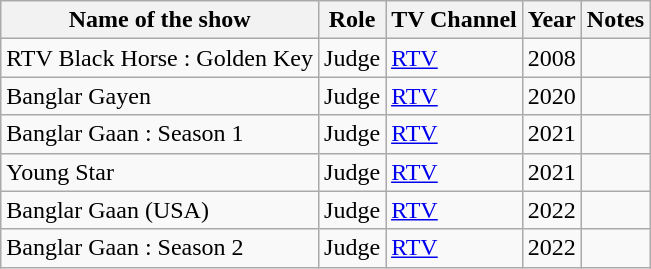<table class="wikitable">
<tr>
<th>Name of the show</th>
<th>Role</th>
<th>TV Channel</th>
<th>Year</th>
<th>Notes</th>
</tr>
<tr>
<td>RTV Black Horse : Golden Key</td>
<td>Judge</td>
<td><a href='#'>RTV</a></td>
<td>2008</td>
<td></td>
</tr>
<tr>
<td>Banglar Gayen</td>
<td>Judge</td>
<td><a href='#'>RTV</a></td>
<td>2020</td>
<td></td>
</tr>
<tr>
<td>Banglar Gaan : Season 1</td>
<td>Judge</td>
<td><a href='#'>RTV</a></td>
<td>2021</td>
<td></td>
</tr>
<tr>
<td>Young Star</td>
<td>Judge</td>
<td><a href='#'>RTV</a></td>
<td>2021</td>
<td></td>
</tr>
<tr>
<td>Banglar Gaan (USA)</td>
<td>Judge</td>
<td><a href='#'>RTV</a></td>
<td>2022</td>
<td></td>
</tr>
<tr>
<td>Banglar Gaan : Season 2</td>
<td>Judge</td>
<td><a href='#'>RTV</a></td>
<td>2022</td>
<td></td>
</tr>
</table>
